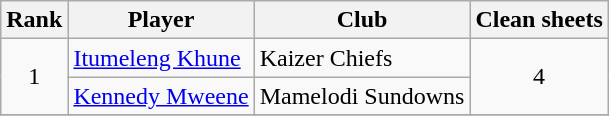<table class="wikitable sortable" style="text-align:center">
<tr>
<th>Rank</th>
<th>Player</th>
<th>Club</th>
<th>Clean sheets</th>
</tr>
<tr>
<td rowspan="2">1</td>
<td align="left"> <a href='#'>Itumeleng Khune</a></td>
<td align="left">Kaizer Chiefs</td>
<td rowspan="2">4</td>
</tr>
<tr>
<td align="left"> <a href='#'>Kennedy Mweene</a></td>
<td align="left">Mamelodi Sundowns</td>
</tr>
<tr>
</tr>
</table>
